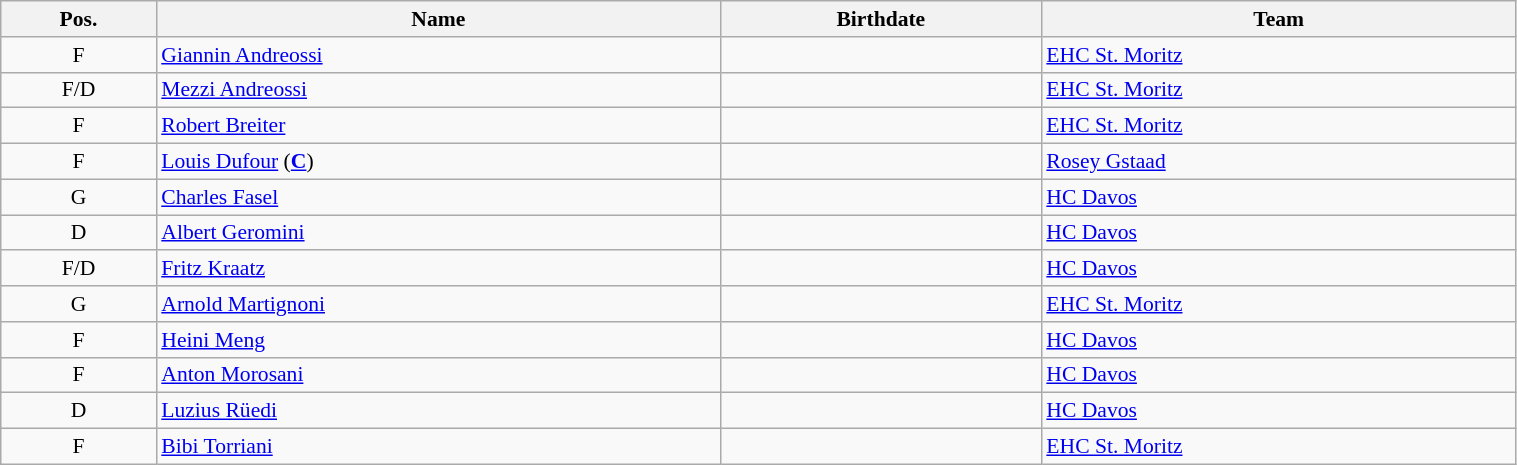<table class="wikitable sortable" width="80%" style="font-size: 90%; text-align: center;">
<tr>
<th>Pos.</th>
<th>Name</th>
<th>Birthdate</th>
<th>Team</th>
</tr>
<tr>
<td>F</td>
<td style="text-align:left;"><a href='#'>Giannin Andreossi</a></td>
<td style="text-align:right;"></td>
<td style="text-align:left;"> <a href='#'>EHC St. Moritz</a></td>
</tr>
<tr>
<td>F/D</td>
<td style="text-align:left;"><a href='#'>Mezzi Andreossi</a></td>
<td style="text-align:right;"></td>
<td style="text-align:left;"> <a href='#'>EHC St. Moritz</a></td>
</tr>
<tr>
<td>F</td>
<td style="text-align:left;"><a href='#'>Robert Breiter</a></td>
<td style="text-align:right;"></td>
<td style="text-align:left;"> <a href='#'>EHC St. Moritz</a></td>
</tr>
<tr>
<td>F</td>
<td style="text-align:left;"><a href='#'>Louis Dufour</a> (<strong><a href='#'>C</a></strong>)</td>
<td style="text-align:right;"></td>
<td style="text-align:left;"> <a href='#'>Rosey Gstaad</a></td>
</tr>
<tr>
<td>G</td>
<td style="text-align:left;"><a href='#'>Charles Fasel</a></td>
<td style="text-align:right;"></td>
<td style="text-align:left;"> <a href='#'>HC Davos</a></td>
</tr>
<tr>
<td>D</td>
<td style="text-align:left;"><a href='#'>Albert Geromini</a></td>
<td style="text-align:right;"></td>
<td style="text-align:left;"> <a href='#'>HC Davos</a></td>
</tr>
<tr>
<td>F/D</td>
<td style="text-align:left;"><a href='#'>Fritz Kraatz</a></td>
<td style="text-align:right;"></td>
<td style="text-align:left;"> <a href='#'>HC Davos</a></td>
</tr>
<tr>
<td>G</td>
<td style="text-align:left;"><a href='#'>Arnold Martignoni</a></td>
<td style="text-align:right;"></td>
<td style="text-align:left;"> <a href='#'>EHC St. Moritz</a></td>
</tr>
<tr>
<td>F</td>
<td style="text-align:left;"><a href='#'>Heini Meng</a></td>
<td style="text-align:right;"></td>
<td style="text-align:left;"> <a href='#'>HC Davos</a></td>
</tr>
<tr>
<td>F</td>
<td style="text-align:left;"><a href='#'>Anton Morosani</a></td>
<td style="text-align:right;"></td>
<td style="text-align:left;"> <a href='#'>HC Davos</a></td>
</tr>
<tr>
<td>D</td>
<td style="text-align:left;"><a href='#'>Luzius Rüedi</a></td>
<td style="text-align:right;"></td>
<td style="text-align:left;"> <a href='#'>HC Davos</a></td>
</tr>
<tr>
<td>F</td>
<td style="text-align:left;"><a href='#'>Bibi Torriani</a></td>
<td style="text-align:right;"></td>
<td style="text-align:left;"> <a href='#'>EHC St. Moritz</a></td>
</tr>
</table>
